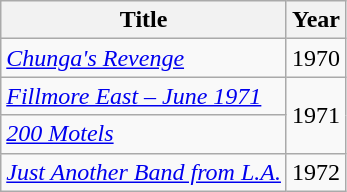<table class="wikitable">
<tr>
<th>Title</th>
<th>Year</th>
</tr>
<tr>
<td><em><a href='#'>Chunga's Revenge</a></em></td>
<td rowspan="1">1970</td>
</tr>
<tr>
<td><em><a href='#'>Fillmore East – June 1971</a></em></td>
<td rowspan="2">1971</td>
</tr>
<tr>
<td><em><a href='#'>200 Motels</a></em></td>
</tr>
<tr>
<td><em><a href='#'>Just Another Band from L.A.</a></em></td>
<td rowspan="1">1972</td>
</tr>
</table>
